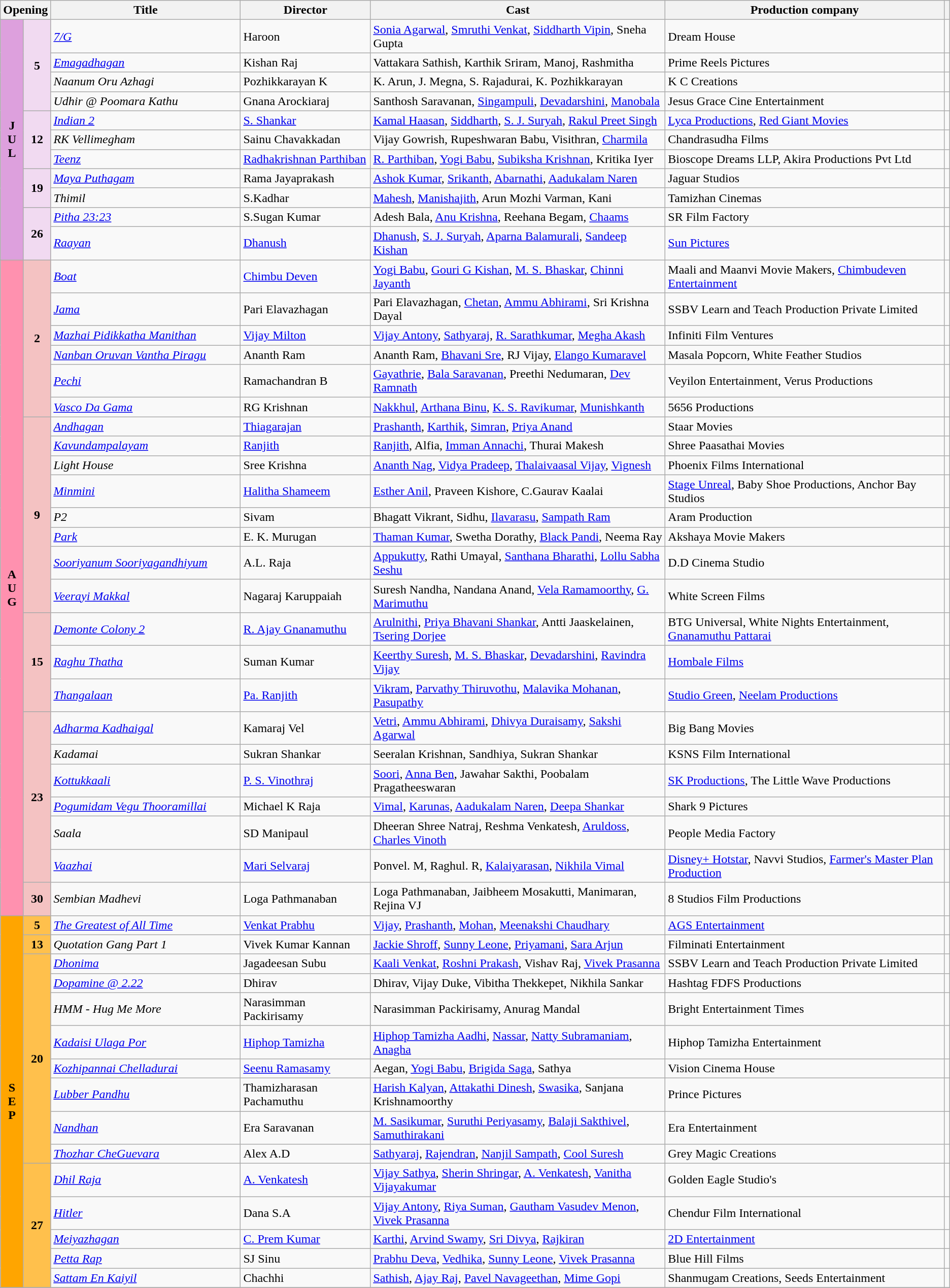<table class="wikitable sortable">
<tr>
<th colspan="2">Opening</th>
<th style="width:20%;">Title</th>
<th>Director</th>
<th>Cast</th>
<th>Production company</th>
<th class="unsortable"></th>
</tr>
<tr>
<td rowspan="11" style="text-align:center; background:plum; textcolor:#000;"><strong>J<br>U<br>L</strong></td>
<td rowspan="4" style="text-align:center;background:#f1daf1;"><strong>5</strong></td>
<td><em><a href='#'>7/G</a></em></td>
<td>Haroon</td>
<td><a href='#'>Sonia Agarwal</a>, <a href='#'>Smruthi Venkat</a>, <a href='#'>Siddharth Vipin</a>, Sneha Gupta</td>
<td>Dream House</td>
<td style="text-align:center;"></td>
</tr>
<tr>
<td><em><a href='#'>Emagadhagan</a></em></td>
<td>Kishan Raj</td>
<td>Vattakara Sathish, Karthik Sriram, Manoj, Rashmitha</td>
<td>Prime Reels Pictures</td>
<td style="text-align:center;"></td>
</tr>
<tr>
<td><em>Naanum Oru Azhagi</em></td>
<td>Pozhikkarayan K</td>
<td>K. Arun, J. Megna, S. Rajadurai, K. Pozhikkarayan</td>
<td>K C Creations</td>
<td style="text-align:center;"></td>
</tr>
<tr>
<td><em>Udhir @ Poomara Kathu</em></td>
<td>Gnana Arockiaraj</td>
<td>Santhosh Saravanan, <a href='#'>Singampuli</a>, <a href='#'>Devadarshini</a>, <a href='#'>Manobala</a></td>
<td>Jesus Grace Cine Entertainment</td>
<td style="text-align:center;"></td>
</tr>
<tr>
<td rowspan="3" style="text-align:center;background:#f1daf1;"><strong>12</strong></td>
<td><em><a href='#'>Indian 2</a></em></td>
<td><a href='#'>S. Shankar</a></td>
<td><a href='#'>Kamal Haasan</a>, <a href='#'>Siddharth</a>, <a href='#'>S. J. Suryah</a>, <a href='#'>Rakul Preet Singh</a></td>
<td><a href='#'>Lyca Productions</a>, <a href='#'>Red Giant Movies</a></td>
<td style="text-align:center;"></td>
</tr>
<tr>
<td><em>RK Vellimegham</em></td>
<td>Sainu Chavakkadan</td>
<td>Vijay Gowrish, Rupeshwaran Babu, Visithran, <a href='#'>Charmila</a></td>
<td>Chandrasudha Films</td>
<td style="text-align:center;"></td>
</tr>
<tr>
<td><em><a href='#'>Teenz</a></em></td>
<td><a href='#'>Radhakrishnan Parthiban</a></td>
<td><a href='#'>R. Parthiban</a>, <a href='#'>Yogi Babu</a>, <a href='#'>Subiksha Krishnan</a>, Kritika Iyer</td>
<td>Bioscope Dreams LLP, Akira Productions Pvt Ltd</td>
<td style="text-align:center;"></td>
</tr>
<tr>
<td rowspan="2" style="text-align:center;background:#f1daf1;"><strong>19</strong></td>
<td><em><a href='#'>Maya Puthagam</a></em></td>
<td>Rama Jayaprakash</td>
<td><a href='#'>Ashok Kumar</a>, <a href='#'>Srikanth</a>, <a href='#'>Abarnathi</a>, <a href='#'>Aadukalam Naren</a></td>
<td>Jaguar Studios</td>
<td style="text-align:center;"></td>
</tr>
<tr>
<td><em>Thimil</em></td>
<td>S.Kadhar</td>
<td><a href='#'>Mahesh</a>, <a href='#'>Manishajith</a>, Arun Mozhi Varman, Kani</td>
<td>Tamizhan Cinemas</td>
<td style="text-align:center;"></td>
</tr>
<tr>
<td rowspan="2" style="text-align:center;background:#f1daf1;"><strong>26</strong></td>
<td><em><a href='#'>Pitha 23:23</a></em></td>
<td>S.Sugan Kumar</td>
<td>Adesh Bala, <a href='#'>Anu Krishna</a>, Reehana Begam, <a href='#'>Chaams</a></td>
<td>SR Film Factory</td>
<td style="text-align:center;"></td>
</tr>
<tr>
<td><em><a href='#'>Raayan</a></em></td>
<td><a href='#'>Dhanush</a></td>
<td><a href='#'>Dhanush</a>, <a href='#'>S. J. Suryah</a>, <a href='#'>Aparna Balamurali</a>, <a href='#'>Sandeep Kishan</a></td>
<td><a href='#'>Sun Pictures</a></td>
<td style="text-align:center;"></td>
</tr>
<tr>
<td rowspan="24" style="text-align:center; background:#ff91af; textcolor:#000;"><strong>A<br>U<br>G</strong></td>
<td rowspan="6" style="text-align:center;background:#f4c2c2;"><strong>2</strong></td>
<td><em><a href='#'>Boat</a></em></td>
<td><a href='#'>Chimbu Deven</a></td>
<td><a href='#'>Yogi Babu</a>, <a href='#'>Gouri G Kishan</a>, <a href='#'>M. S. Bhaskar</a>, <a href='#'>Chinni Jayanth</a></td>
<td>Maali and Maanvi Movie Makers, <a href='#'>Chimbudeven Entertainment</a></td>
<td style="text-align:center;"></td>
</tr>
<tr>
<td><em><a href='#'>Jama</a></em></td>
<td>Pari Elavazhagan</td>
<td>Pari Elavazhagan, <a href='#'>Chetan</a>, <a href='#'>Ammu Abhirami</a>, Sri Krishna Dayal</td>
<td>SSBV Learn and Teach Production Private Limited</td>
<td style="text-align:center;"></td>
</tr>
<tr>
<td><em><a href='#'>Mazhai Pidikkatha Manithan</a></em></td>
<td><a href='#'>Vijay Milton</a></td>
<td><a href='#'>Vijay Antony</a>, <a href='#'>Sathyaraj</a>, <a href='#'>R. Sarathkumar</a>, <a href='#'>Megha Akash</a></td>
<td>Infiniti Film Ventures</td>
<td style="text-align:center;"></td>
</tr>
<tr>
<td><em><a href='#'>Nanban Oruvan Vantha Piragu</a></em></td>
<td>Ananth Ram</td>
<td>Ananth Ram, <a href='#'>Bhavani Sre</a>, RJ Vijay, <a href='#'>Elango Kumaravel</a></td>
<td>Masala Popcorn, White Feather Studios</td>
<td style="text-align:center;"></td>
</tr>
<tr>
<td><em><a href='#'>Pechi</a></em></td>
<td>Ramachandran B</td>
<td><a href='#'>Gayathrie</a>, <a href='#'>Bala Saravanan</a>,  Preethi Nedumaran, <a href='#'>Dev Ramnath</a></td>
<td>Veyilon Entertainment, Verus Productions</td>
<td style="text-align:center;"></td>
</tr>
<tr>
<td><em><a href='#'>Vasco Da Gama</a></em></td>
<td>RG Krishnan</td>
<td><a href='#'>Nakkhul</a>, <a href='#'>Arthana Binu</a>, <a href='#'>K. S. Ravikumar</a>, <a href='#'>Munishkanth</a></td>
<td>5656 Productions</td>
<td style="text-align:center;"></td>
</tr>
<tr>
<td rowspan="8" style="text-align:center;background:#f4c2c2;"><strong>9</strong></td>
<td><em><a href='#'>Andhagan</a></em></td>
<td><a href='#'>Thiagarajan</a></td>
<td><a href='#'>Prashanth</a>, <a href='#'>Karthik</a>, <a href='#'>Simran</a>, <a href='#'>Priya Anand</a></td>
<td>Staar Movies</td>
<td style="text-align:center;"></td>
</tr>
<tr>
<td><em><a href='#'>Kavundampalayam</a></em></td>
<td><a href='#'>Ranjith</a></td>
<td><a href='#'>Ranjith</a>, Alfia, <a href='#'>Imman Annachi</a>, Thurai Makesh</td>
<td>Shree Paasathai Movies</td>
<td style="text-align:center;"></td>
</tr>
<tr>
<td><em>Light House</em></td>
<td>Sree Krishna</td>
<td><a href='#'>Ananth Nag</a>, <a href='#'>Vidya Pradeep</a>, <a href='#'>Thalaivaasal Vijay</a>, <a href='#'>Vignesh</a></td>
<td>Phoenix Films International</td>
<td style="text-align:center;"></td>
</tr>
<tr>
<td><em><a href='#'>Minmini</a></em></td>
<td><a href='#'>Halitha Shameem</a></td>
<td><a href='#'>Esther Anil</a>, Praveen Kishore,  C.Gaurav Kaalai</td>
<td><a href='#'>Stage Unreal</a>, Baby Shoe Productions, Anchor Bay Studios</td>
<td style="text-align:center;"></td>
</tr>
<tr>
<td><em>P2</em></td>
<td>Sivam</td>
<td>Bhagatt Vikrant, Sidhu, <a href='#'>Ilavarasu</a>, <a href='#'>Sampath Ram</a></td>
<td>Aram Production</td>
<td style="text-align:center;"></td>
</tr>
<tr>
<td><em><a href='#'>Park</a></em></td>
<td>E. K. Murugan</td>
<td><a href='#'>Thaman Kumar</a>, Swetha Dorathy, <a href='#'>Black Pandi</a>, Neema Ray</td>
<td>Akshaya Movie Makers</td>
<td style="text-align:center;"></td>
</tr>
<tr>
<td><em><a href='#'>Sooriyanum Sooriyagandhiyum</a></em></td>
<td>A.L. Raja</td>
<td><a href='#'>Appukutty</a>, Rathi Umayal, <a href='#'>Santhana Bharathi</a>, <a href='#'>Lollu Sabha Seshu</a></td>
<td>D.D Cinema Studio</td>
<td style="text-align:center;"></td>
</tr>
<tr>
<td><em><a href='#'>Veerayi Makkal</a></em></td>
<td>Nagaraj Karuppaiah</td>
<td>Suresh Nandha, Nandana Anand, <a href='#'>Vela Ramamoorthy</a>, <a href='#'>G. Marimuthu</a></td>
<td>White Screen Films</td>
<td style="text-align:center;"></td>
</tr>
<tr>
<td rowspan="3" style="text-align:center;background:#f4c2c2;"><strong>15</strong></td>
<td><em><a href='#'>Demonte Colony 2</a></em></td>
<td><a href='#'>R. Ajay Gnanamuthu</a></td>
<td><a href='#'>Arulnithi</a>, <a href='#'>Priya Bhavani Shankar</a>, Antti Jaaskelainen, <a href='#'>Tsering Dorjee</a></td>
<td>BTG Universal, White Nights Entertainment, <a href='#'>Gnanamuthu Pattarai</a></td>
<td style="text-align:center;"></td>
</tr>
<tr>
<td><em><a href='#'>Raghu Thatha</a></em></td>
<td>Suman Kumar</td>
<td><a href='#'>Keerthy Suresh</a>, <a href='#'>M. S. Bhaskar</a>, <a href='#'>Devadarshini</a>, <a href='#'>Ravindra Vijay</a></td>
<td><a href='#'>Hombale Films</a></td>
<td style="text-align:center;"></td>
</tr>
<tr>
<td><em><a href='#'>Thangalaan</a></em></td>
<td><a href='#'>Pa. Ranjith</a></td>
<td><a href='#'>Vikram</a>, <a href='#'>Parvathy Thiruvothu</a>, <a href='#'>Malavika Mohanan</a>, <a href='#'>Pasupathy</a></td>
<td><a href='#'>Studio Green</a>, <a href='#'>Neelam Productions</a></td>
<td style="text-align:center;"></td>
</tr>
<tr>
<td rowspan="6" style="text-align:center;background:#f4c2c2;"><strong>23</strong></td>
<td><em><a href='#'>Adharma Kadhaigal</a></em></td>
<td>Kamaraj Vel</td>
<td><a href='#'>Vetri</a>, <a href='#'>Ammu Abhirami</a>, <a href='#'>Dhivya Duraisamy</a>, <a href='#'>Sakshi Agarwal</a></td>
<td>Big Bang Movies</td>
<td style="text-align:center;"></td>
</tr>
<tr>
<td><em>Kadamai</em></td>
<td>Sukran Shankar</td>
<td>Seeralan Krishnan, Sandhiya, Sukran Shankar</td>
<td>KSNS Film International</td>
<td style="text-align:center;"></td>
</tr>
<tr>
<td><em><a href='#'>Kottukkaali</a></em></td>
<td><a href='#'>P. S. Vinothraj</a></td>
<td><a href='#'>Soori</a>, <a href='#'>Anna Ben</a>, Jawahar Sakthi, Poobalam Pragatheeswaran</td>
<td><a href='#'>SK Productions</a>, The Little Wave Productions</td>
<td style="text-align:center;"></td>
</tr>
<tr>
<td><em><a href='#'>Pogumidam Vegu Thooramillai</a></em></td>
<td>Michael K Raja</td>
<td><a href='#'>Vimal</a>, <a href='#'>Karunas</a>, <a href='#'>Aadukalam Naren</a>, <a href='#'>Deepa Shankar</a></td>
<td>Shark 9 Pictures</td>
<td style="text-align:center;"></td>
</tr>
<tr>
<td><em>Saala</em></td>
<td>SD Manipaul</td>
<td>Dheeran Shree Natraj, Reshma Venkatesh, <a href='#'>Aruldoss</a>, <a href='#'>Charles Vinoth</a></td>
<td>People Media Factory</td>
<td style="text-align:center;"></td>
</tr>
<tr>
<td><em><a href='#'>Vaazhai</a></em></td>
<td><a href='#'>Mari Selvaraj</a></td>
<td>Ponvel. M, Raghul. R, <a href='#'>Kalaiyarasan</a>, <a href='#'>Nikhila Vimal</a></td>
<td><a href='#'>Disney+ Hotstar</a>, Navvi Studios, <a href='#'>Farmer's Master Plan Production</a></td>
<td style="text-align:center;"></td>
</tr>
<tr>
<td rowspan="1" style="text-align:center;background:#f4c2c2;"><strong>30</strong></td>
<td><em>Sembian Madhevi</em></td>
<td>Loga Pathmanaban</td>
<td>Loga Pathmanaban, Jaibheem Mosakutti, Manimaran, Rejina VJ</td>
<td>8 Studios Film Productions</td>
<td style="text-align:center;"></td>
</tr>
<tr>
<td rowspan="15" style="text-align:center; background:orange; textcolor:#000; "><strong>S<br>E<br>P</strong></td>
<td rowspan="1" style="text-align:center; textcolor:#000; background:#ffc04c;"><strong>5</strong></td>
<td><em><a href='#'>The Greatest of All Time</a></em></td>
<td><a href='#'>Venkat Prabhu</a></td>
<td><a href='#'>Vijay</a>, <a href='#'>Prashanth</a>, <a href='#'>Mohan</a>, <a href='#'>Meenakshi Chaudhary</a></td>
<td><a href='#'>AGS Entertainment</a></td>
<td style="text-align:center;"></td>
</tr>
<tr>
<td rowspan="1" style="text-align:center; textcolor:#000; background:#ffc04c;"><strong>13</strong></td>
<td><em>Quotation Gang Part 1</em></td>
<td>Vivek Kumar Kannan</td>
<td><a href='#'>Jackie Shroff</a>, <a href='#'>Sunny Leone</a>, <a href='#'>Priyamani</a>, <a href='#'>Sara Arjun</a></td>
<td>Filminati Entertainment</td>
<td style="text-align:center;"></td>
</tr>
<tr>
<td rowspan="8" style="text-align:center; textcolor:#000; background:#ffc04c;"><strong>20</strong></td>
<td><em><a href='#'>Dhonima</a></em></td>
<td>Jagadeesan Subu</td>
<td><a href='#'>Kaali Venkat</a>, <a href='#'>Roshni Prakash</a>, Vishav Raj, <a href='#'>Vivek Prasanna</a></td>
<td>SSBV Learn and Teach Production Private Limited</td>
<td style="text-align:center;"></td>
</tr>
<tr>
<td><em><a href='#'>Dopamine @ 2.22</a></em></td>
<td>Dhirav</td>
<td>Dhirav, Vijay Duke, Vibitha Thekkepet, Nikhila Sankar</td>
<td>Hashtag FDFS Productions</td>
<td style="text-align:center;"></td>
</tr>
<tr>
<td><em>HMM - Hug Me More</em></td>
<td>Narasimman Packirisamy</td>
<td>Narasimman Packirisamy, Anurag Mandal</td>
<td>Bright Entertainment Times</td>
<td style="text-align:center;"></td>
</tr>
<tr>
<td><em><a href='#'>Kadaisi Ulaga Por</a></em></td>
<td><a href='#'>Hiphop Tamizha</a></td>
<td><a href='#'>Hiphop Tamizha Aadhi</a>, <a href='#'>Nassar</a>, <a href='#'>Natty Subramaniam</a>, <a href='#'>Anagha</a></td>
<td>Hiphop Tamizha Entertainment</td>
<td style="text-align:center;"></td>
</tr>
<tr>
<td><em><a href='#'>Kozhipannai Chelladurai</a></em></td>
<td><a href='#'>Seenu Ramasamy</a></td>
<td>Aegan, <a href='#'>Yogi Babu</a>, <a href='#'>Brigida Saga</a>, Sathya</td>
<td>Vision Cinema House</td>
<td style="text-align:center;"></td>
</tr>
<tr>
<td><em><a href='#'>Lubber Pandhu</a></em></td>
<td>Thamizharasan Pachamuthu</td>
<td><a href='#'>Harish Kalyan</a>, <a href='#'>Attakathi Dinesh</a>, <a href='#'>Swasika</a>, Sanjana Krishnamoorthy</td>
<td>Prince Pictures</td>
<td style="text-align:center;"></td>
</tr>
<tr>
<td><em><a href='#'>Nandhan</a></em></td>
<td>Era Saravanan</td>
<td><a href='#'>M. Sasikumar</a>, <a href='#'>Suruthi Periyasamy</a>, <a href='#'>Balaji Sakthivel</a>, <a href='#'>Samuthirakani</a></td>
<td>Era Entertainment</td>
<td style="text-align:center;"></td>
</tr>
<tr>
<td><em><a href='#'>Thozhar CheGuevara</a></em></td>
<td>Alex A.D</td>
<td><a href='#'>Sathyaraj</a>, <a href='#'>Rajendran</a>, <a href='#'>Nanjil Sampath</a>, <a href='#'>Cool Suresh</a></td>
<td>Grey Magic Creations</td>
<td style="text-align:center;"></td>
</tr>
<tr>
<td rowspan="5" style="text-align:center; textcolor:#000; background:#ffc04c;"><strong>27</strong></td>
<td><em><a href='#'>Dhil Raja</a></em></td>
<td><a href='#'>A. Venkatesh</a></td>
<td><a href='#'>Vijay Sathya</a>, <a href='#'>Sherin Shringar</a>, <a href='#'>A. Venkatesh</a>, <a href='#'>Vanitha Vijayakumar</a></td>
<td>Golden Eagle Studio's</td>
<td style="text-align:center;"></td>
</tr>
<tr>
<td><em><a href='#'>Hitler</a></em></td>
<td>Dana S.A</td>
<td><a href='#'>Vijay Antony</a>, <a href='#'>Riya Suman</a>, <a href='#'>Gautham Vasudev Menon</a>, <a href='#'>Vivek Prasanna</a></td>
<td>Chendur Film International</td>
<td style="text-align:center;"></td>
</tr>
<tr>
<td><em><a href='#'>Meiyazhagan</a></em></td>
<td><a href='#'>C. Prem Kumar</a></td>
<td><a href='#'>Karthi</a>, <a href='#'>Arvind Swamy</a>, <a href='#'>Sri Divya</a>, <a href='#'>Rajkiran</a></td>
<td><a href='#'>2D Entertainment</a></td>
<td style="text-align:center;"></td>
</tr>
<tr>
<td><em><a href='#'>Petta Rap</a></em></td>
<td>SJ Sinu</td>
<td><a href='#'>Prabhu Deva</a>, <a href='#'>Vedhika</a>, <a href='#'>Sunny Leone</a>, <a href='#'>Vivek Prasanna</a></td>
<td>Blue Hill Films</td>
<td style="text-align:center;"></td>
</tr>
<tr>
<td><em><a href='#'>Sattam En Kaiyil</a></em></td>
<td>Chachhi</td>
<td><a href='#'>Sathish</a>, <a href='#'>Ajay Raj</a>, <a href='#'>Pavel Navageethan</a>, <a href='#'>Mime Gopi</a></td>
<td>Shanmugam Creations, Seeds Entertainment</td>
<td style="text-align:center;"></td>
</tr>
<tr>
</tr>
</table>
